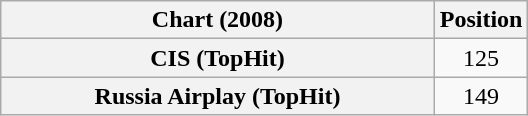<table class="wikitable plainrowheaders" style="text-align:center">
<tr>
<th scope="col" style="width:17.6em;">Chart (2008)</th>
<th scope="col">Position</th>
</tr>
<tr>
<th scope="row">CIS (TopHit)</th>
<td>125</td>
</tr>
<tr>
<th scope="row">Russia Airplay (TopHit)</th>
<td>149</td>
</tr>
</table>
